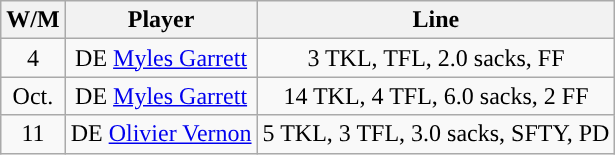<table class="wikitable" style="text-align:center">
<tr>
<th>W/M</th>
<th>Player</th>
<th>Line</th>
</tr>
<tr>
<td>4</td>
<td>DE <a href='#'>Myles Garrett</a></td>
<td>3 TKL, TFL, 2.0 sacks, FF</td>
</tr>
<tr>
<td>Oct.</td>
<td>DE <a href='#'>Myles Garrett</a></td>
<td>14 TKL, 4 TFL, 6.0 sacks, 2 FF</td>
</tr>
<tr>
<td>11</td>
<td>DE <a href='#'>Olivier Vernon</a></td>
<td>5 TKL, 3 TFL, 3.0 sacks, SFTY, PD</td>
</tr>
</table>
